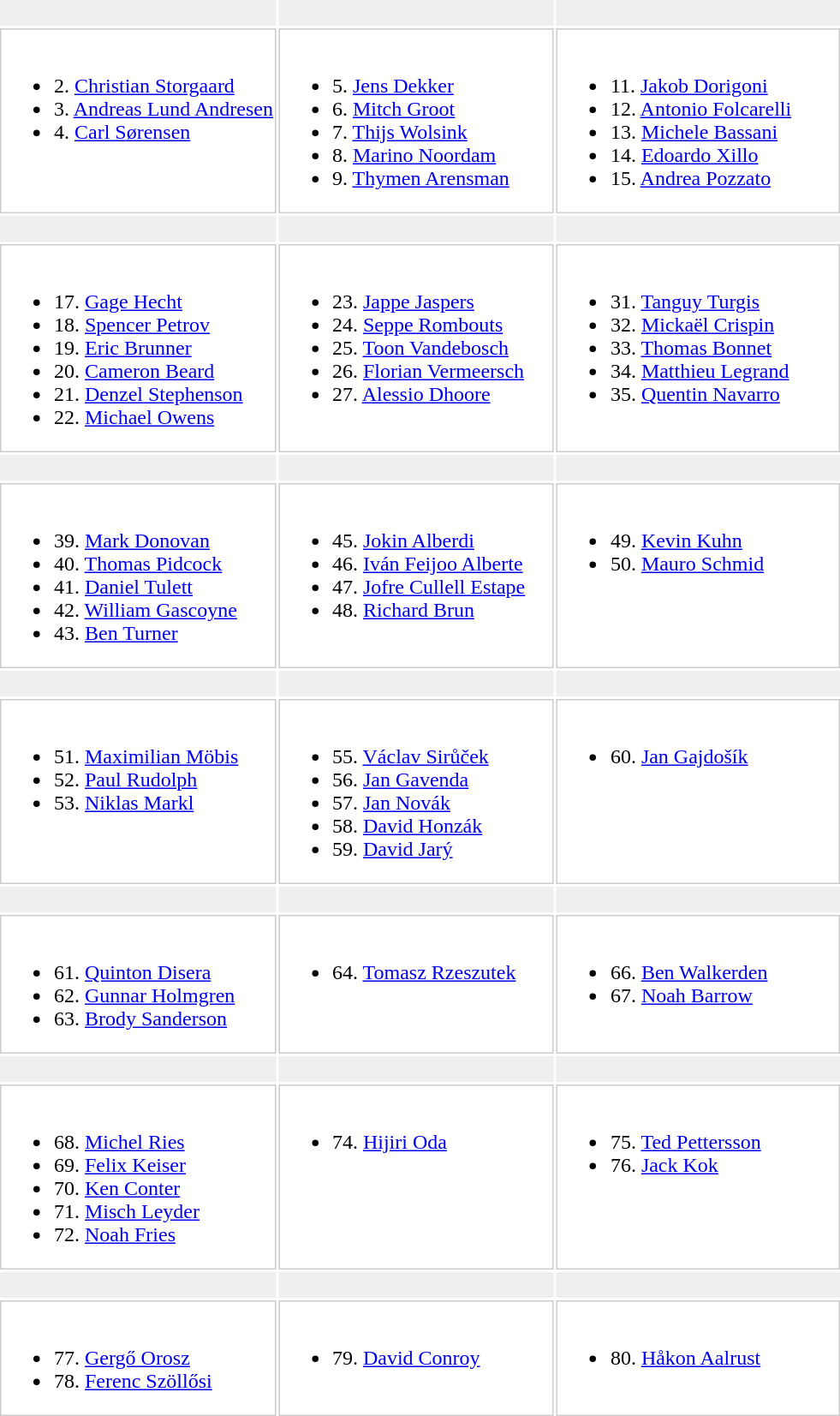<table>
<tr align=center bgcolor="#EFEFEF">
<td width="33%"><br></td>
<td width="33%"><br></td>
<td width="34%"><br></td>
</tr>
<tr valign="top">
<td style="border:solid; border-width:1px; border-color:#CCCCCC;"><br><ul><li>2. <a href='#'>Christian Storgaard</a></li><li>3. <a href='#'>Andreas Lund Andresen</a></li><li>4. <a href='#'>Carl Sørensen</a></li></ul></td>
<td style="border:solid; border-width:1px; border-color:#CCCCCC;"><br><ul><li>5. <a href='#'>Jens Dekker</a></li><li>6. <a href='#'>Mitch Groot</a></li><li>7. <a href='#'>Thijs Wolsink</a></li><li>8. <a href='#'>Marino Noordam</a></li><li>9. <a href='#'>Thymen Arensman</a></li></ul></td>
<td style="border:solid; border-width:1px; border-color:#CCCCCC;"><br><ul><li>11. <a href='#'>Jakob Dorigoni</a></li><li>12. <a href='#'>Antonio Folcarelli</a></li><li>13. <a href='#'>Michele Bassani</a></li><li>14. <a href='#'>Edoardo Xillo</a></li><li>15. <a href='#'>Andrea Pozzato</a></li></ul></td>
</tr>
<tr align=center bgcolor="#EFEFEF">
<td><br></td>
<td width="33%"><br></td>
<td width="34%"><br></td>
</tr>
<tr valign="top">
<td style="border:solid; border-width:1px; border-color:#CCCCCC;"><br><ul><li>17. <a href='#'>Gage Hecht</a></li><li>18. <a href='#'>Spencer Petrov</a></li><li>19. <a href='#'>Eric Brunner</a></li><li>20. <a href='#'>Cameron Beard</a></li><li>21. <a href='#'>Denzel Stephenson</a></li><li>22. <a href='#'>Michael Owens</a></li></ul></td>
<td style="border:solid; border-width:1px; border-color:#CCCCCC;"><br><ul><li>23. <a href='#'>Jappe Jaspers</a></li><li>24. <a href='#'>Seppe Rombouts</a></li><li>25. <a href='#'>Toon Vandebosch</a></li><li>26. <a href='#'>Florian Vermeersch</a></li><li>27. <a href='#'>Alessio Dhoore</a></li></ul></td>
<td style="border:solid; border-width:1px; border-color:#CCCCCC;"><br><ul><li>31. <a href='#'>Tanguy Turgis</a></li><li>32. <a href='#'>Mickaël Crispin</a></li><li>33. <a href='#'>Thomas Bonnet</a></li><li>34. <a href='#'>Matthieu Legrand</a></li><li>35. <a href='#'>Quentin Navarro</a></li></ul></td>
</tr>
<tr align=center bgcolor="#EFEFEF">
<td><br></td>
<td width="33%"><br></td>
<td width="34%"><br></td>
</tr>
<tr valign="top">
<td style="border:solid; border-width:1px; border-color:#CCCCCC;"><br><ul><li>39. <a href='#'>Mark Donovan</a></li><li>40. <a href='#'>Thomas Pidcock</a></li><li>41. <a href='#'>Daniel Tulett</a></li><li>42. <a href='#'>William Gascoyne</a></li><li>43. <a href='#'>Ben Turner</a></li></ul></td>
<td style="border:solid; border-width:1px; border-color:#CCCCCC;"><br><ul><li>45. <a href='#'>Jokin Alberdi</a></li><li>46. <a href='#'>Iván Feijoo Alberte</a></li><li>47. <a href='#'>Jofre Cullell Estape</a></li><li>48. <a href='#'>Richard Brun</a></li></ul></td>
<td style="border:solid; border-width:1px; border-color:#CCCCCC;"><br><ul><li>49. <a href='#'>Kevin Kuhn</a></li><li>50. <a href='#'>Mauro Schmid</a></li></ul></td>
</tr>
<tr align=center bgcolor="#EFEFEF">
<td><br></td>
<td width="33%"><br></td>
<td width="34%"><br></td>
</tr>
<tr valign="top">
<td style="border:solid; border-width:1px; border-color:#CCCCCC;"><br><ul><li>51. <a href='#'>Maximilian Möbis</a></li><li>52. <a href='#'>Paul Rudolph</a></li><li>53. <a href='#'>Niklas Markl</a></li></ul></td>
<td style="border:solid; border-width:1px; border-color:#CCCCCC;"><br><ul><li>55. <a href='#'>Václav Sirůček</a></li><li>56. <a href='#'>Jan Gavenda</a></li><li>57. <a href='#'>Jan Novák</a></li><li>58. <a href='#'>David Honzák</a></li><li>59. <a href='#'>David Jarý</a></li></ul></td>
<td style="border:solid; border-width:1px; border-color:#CCCCCC;"><br><ul><li>60. <a href='#'>Jan Gajdošík</a></li></ul></td>
</tr>
<tr align=center bgcolor="#EFEFEF">
<td><br></td>
<td width="33%"><br></td>
<td width="34%"><br></td>
</tr>
<tr valign="top">
<td style="border:solid; border-width:1px; border-color:#CCCCCC;"><br><ul><li>61. <a href='#'>Quinton Disera</a></li><li>62. <a href='#'>Gunnar Holmgren</a></li><li>63. <a href='#'>Brody Sanderson</a></li></ul></td>
<td style="border:solid; border-width:1px; border-color:#CCCCCC;"><br><ul><li>64. <a href='#'>Tomasz Rzeszutek</a></li></ul></td>
<td style="border:solid; border-width:1px; border-color:#CCCCCC;"><br><ul><li>66. <a href='#'>Ben Walkerden</a></li><li>67. <a href='#'>Noah Barrow</a></li></ul></td>
</tr>
<tr align=center bgcolor="#EFEFEF">
<td><br></td>
<td width="33%"><br></td>
<td width="34%"><br></td>
</tr>
<tr valign="top">
<td style="border:solid; border-width:1px; border-color:#CCCCCC;"><br><ul><li>68. <a href='#'>Michel Ries</a></li><li>69. <a href='#'>Felix Keiser</a></li><li>70. <a href='#'>Ken Conter</a></li><li>71. <a href='#'>Misch Leyder</a></li><li>72. <a href='#'>Noah Fries</a></li></ul></td>
<td style="border:solid; border-width:1px; border-color:#CCCCCC;"><br><ul><li>74. <a href='#'>Hijiri Oda</a></li></ul></td>
<td style="border:solid; border-width:1px; border-color:#CCCCCC;"><br><ul><li>75. <a href='#'>Ted Pettersson</a></li><li>76. <a href='#'>Jack Kok</a></li></ul></td>
</tr>
<tr align=center bgcolor="#EFEFEF">
<td><br></td>
<td width="33%"><br></td>
<td width="34%"><br></td>
</tr>
<tr valign="top">
<td style="border:solid; border-width:1px; border-color:#CCCCCC;"><br><ul><li>77. <a href='#'>Gergő Orosz</a></li><li>78. <a href='#'>Ferenc Szöllősi</a></li></ul></td>
<td style="border:solid; border-width:1px; border-color:#CCCCCC;"><br><ul><li>79. <a href='#'>David Conroy</a></li></ul></td>
<td style="border:solid; border-width:1px; border-color:#CCCCCC;"><br><ul><li>80. <a href='#'>Håkon Aalrust</a></li></ul></td>
</tr>
</table>
